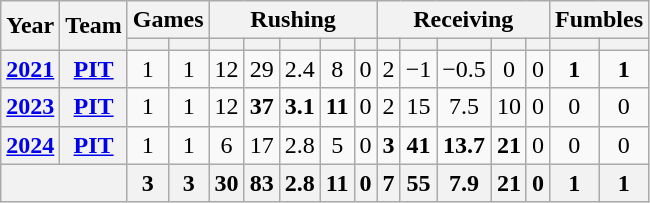<table class="wikitable" style="text-align:center;">
<tr>
<th rowspan="2">Year</th>
<th rowspan="2">Team</th>
<th colspan="2">Games</th>
<th colspan="5">Rushing</th>
<th colspan="5">Receiving</th>
<th colspan="2">Fumbles</th>
</tr>
<tr>
<th></th>
<th></th>
<th></th>
<th></th>
<th></th>
<th></th>
<th></th>
<th></th>
<th></th>
<th></th>
<th></th>
<th></th>
<th></th>
<th></th>
</tr>
<tr>
<th><a href='#'>2021</a></th>
<th><a href='#'>PIT</a></th>
<td>1</td>
<td>1</td>
<td>12</td>
<td>29</td>
<td>2.4</td>
<td>8</td>
<td>0</td>
<td>2</td>
<td>−1</td>
<td>−0.5</td>
<td>0</td>
<td>0</td>
<td><strong>1</strong></td>
<td><strong>1</strong></td>
</tr>
<tr>
<th><a href='#'>2023</a></th>
<th><a href='#'>PIT</a></th>
<td>1</td>
<td>1</td>
<td>12</td>
<td><strong>37</strong></td>
<td><strong>3.1</strong></td>
<td><strong>11</strong></td>
<td>0</td>
<td>2</td>
<td>15</td>
<td>7.5</td>
<td>10</td>
<td>0</td>
<td>0</td>
<td>0</td>
</tr>
<tr>
<th><a href='#'>2024</a></th>
<th><a href='#'>PIT</a></th>
<td>1</td>
<td>1</td>
<td>6</td>
<td>17</td>
<td>2.8</td>
<td>5</td>
<td>0</td>
<td><strong>3</strong></td>
<td><strong>41</strong></td>
<td><strong>13.7</strong></td>
<td><strong>21</strong></td>
<td>0</td>
<td>0</td>
<td>0</td>
</tr>
<tr>
<th colspan="2"></th>
<th>3</th>
<th>3</th>
<th>30</th>
<th>83</th>
<th>2.8</th>
<th>11</th>
<th>0</th>
<th>7</th>
<th>55</th>
<th>7.9</th>
<th>21</th>
<th>0</th>
<th>1</th>
<th>1</th>
</tr>
</table>
